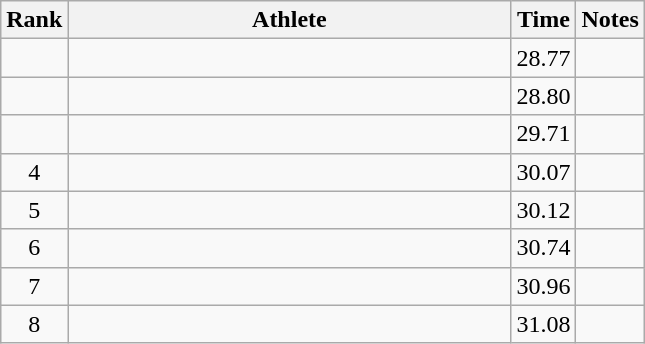<table class="wikitable" style="text-align:center">
<tr>
<th>Rank</th>
<th Style="width:18em">Athlete</th>
<th>Time</th>
<th>Notes</th>
</tr>
<tr>
<td></td>
<td style="text-align:left"></td>
<td>28.77</td>
<td></td>
</tr>
<tr>
<td></td>
<td style="text-align:left"></td>
<td>28.80</td>
<td></td>
</tr>
<tr>
<td></td>
<td style="text-align:left"></td>
<td>29.71</td>
<td></td>
</tr>
<tr>
<td>4</td>
<td style="text-align:left"></td>
<td>30.07</td>
<td></td>
</tr>
<tr>
<td>5</td>
<td style="text-align:left"></td>
<td>30.12</td>
<td></td>
</tr>
<tr>
<td>6</td>
<td style="text-align:left"></td>
<td>30.74</td>
<td></td>
</tr>
<tr>
<td>7</td>
<td style="text-align:left"></td>
<td>30.96</td>
<td></td>
</tr>
<tr>
<td>8</td>
<td style="text-align:left"></td>
<td>31.08</td>
<td></td>
</tr>
</table>
